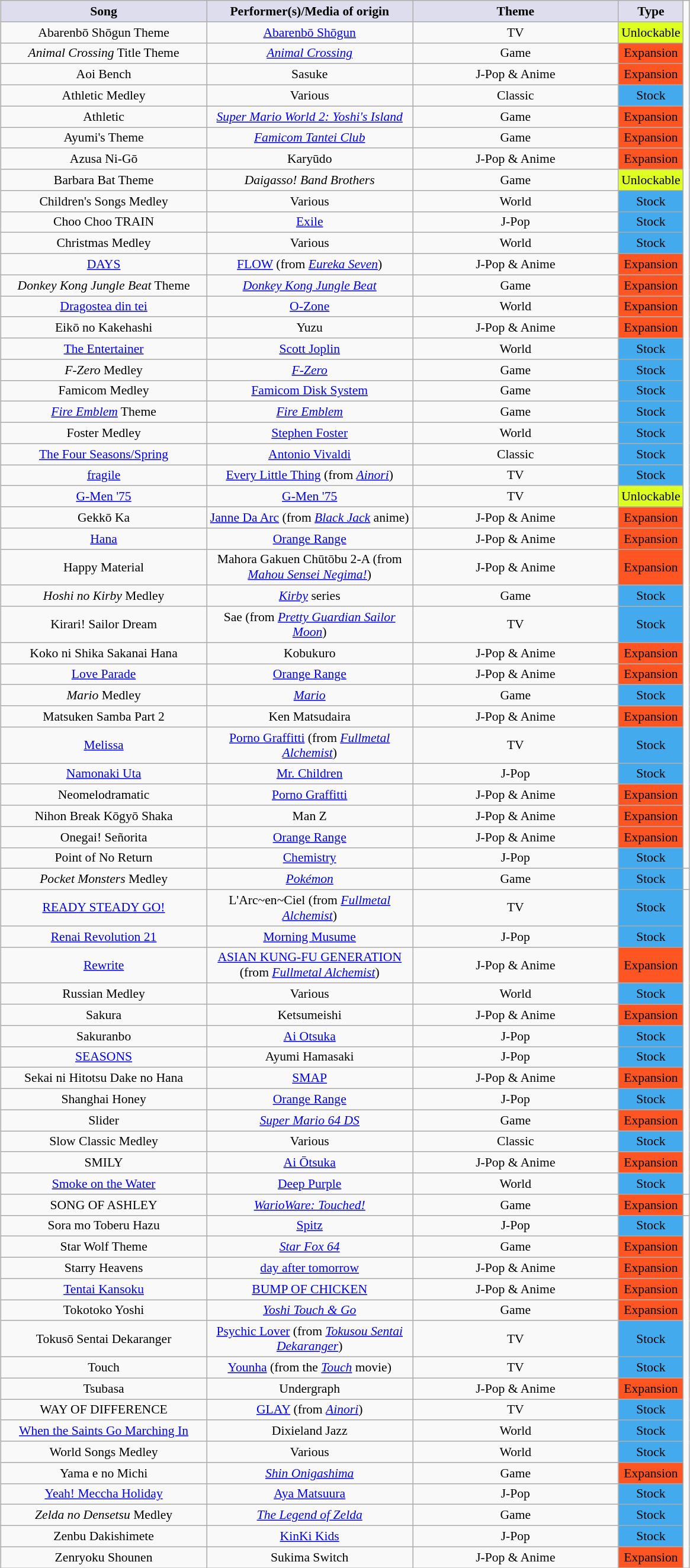<table class="wikitable sortable" style="font-size:90%; text-align:center; margin: 5px;">
<tr>
<th style="background:#dde; width:225px;">Song</th>
<th style="background:#dde; width:225px;">Performer(s)/Media of origin</th>
<th style="background:#dde; width:225px;">Theme</th>
<th style="background:#dde;">Type</th>
</tr>
<tr>
<td>Abarenbō Shōgun Theme</td>
<td><a href='#'>Abarenbō Shōgun</a></td>
<td>TV</td>
<td style="background:#DF2">Unlockable</td>
</tr>
<tr>
<td><em>Animal Crossing</em> Title Theme</td>
<td><em><a href='#'>Animal Crossing</a></em></td>
<td>Game</td>
<td style="background:#F52">Expansion</td>
</tr>
<tr>
<td>Aoi Bench</td>
<td>Sasuke</td>
<td>J-Pop & Anime</td>
<td style="background:#F52">Expansion</td>
</tr>
<tr>
<td>Athletic Medley</td>
<td>Various</td>
<td>Classic</td>
<td style="background:#4AE">Stock</td>
</tr>
<tr>
<td>Athletic</td>
<td><em><a href='#'>Super Mario World 2: Yoshi's Island</a></em></td>
<td>Game</td>
<td style="background:#F52">Expansion</td>
</tr>
<tr>
<td>Ayumi's Theme</td>
<td><em><a href='#'>Famicom Tantei Club</a></em></td>
<td>Game</td>
<td style="background:#F52">Expansion</td>
</tr>
<tr>
<td>Azusa Ni-Gō</td>
<td>Karyūdo</td>
<td>J-Pop & Anime</td>
<td style="background:#F52">Expansion</td>
</tr>
<tr>
<td>Barbara Bat Theme</td>
<td><em>Daigasso! Band Brothers</em></td>
<td>Game</td>
<td style="background:#DF2">Unlockable</td>
</tr>
<tr>
<td>Children's Songs Medley</td>
<td>Various</td>
<td>World</td>
<td style="background:#4AE">Stock</td>
</tr>
<tr>
<td>Choo Choo TRAIN</td>
<td><a href='#'>Exile</a></td>
<td>J-Pop</td>
<td style="background:#4AE">Stock</td>
</tr>
<tr>
<td>Christmas Medley</td>
<td>Various</td>
<td>World</td>
<td style="background:#4AE">Stock</td>
</tr>
<tr>
<td><a href='#'>DAYS</a></td>
<td><a href='#'>FLOW</a> (from <em><a href='#'>Eureka Seven</a></em>)</td>
<td>J-Pop & Anime</td>
<td style="background:#F52">Expansion</td>
</tr>
<tr>
<td><em>Donkey Kong Jungle Beat</em> Theme</td>
<td><em><a href='#'>Donkey Kong Jungle Beat</a></em></td>
<td>Game</td>
<td style="background:#F52">Expansion</td>
</tr>
<tr>
<td><a href='#'>Dragostea din tei</a></td>
<td><a href='#'>O-Zone</a></td>
<td>World</td>
<td style="background:#F52">Expansion</td>
</tr>
<tr>
<td>Eikō no Kakehashi</td>
<td>Yuzu</td>
<td>J-Pop & Anime</td>
<td style="background:#F52">Expansion</td>
</tr>
<tr>
<td><a href='#'>The Entertainer</a></td>
<td><a href='#'>Scott Joplin</a></td>
<td>World</td>
<td style="background:#4AE">Stock</td>
</tr>
<tr>
<td><em>F-Zero</em> Medley</td>
<td><em><a href='#'>F-Zero</a></em></td>
<td>Game</td>
<td style="background:#4AE">Stock</td>
</tr>
<tr>
<td>Famicom Medley</td>
<td><a href='#'>Famicom Disk System</a></td>
<td>Game</td>
<td style="background:#4AE">Stock</td>
</tr>
<tr>
<td><em><a href='#'>Fire Emblem</a></em> Theme</td>
<td><em><a href='#'>Fire Emblem</a></em></td>
<td>Game</td>
<td style="background:#4AE">Stock</td>
</tr>
<tr>
<td>Foster Medley</td>
<td><a href='#'>Stephen Foster</a></td>
<td>World</td>
<td style="background:#4AE">Stock</td>
</tr>
<tr>
<td><a href='#'>The Four Seasons/Spring</a></td>
<td><a href='#'>Antonio Vivaldi</a></td>
<td>Classic</td>
<td style="background:#4AE">Stock</td>
</tr>
<tr>
<td><a href='#'>fragile</a></td>
<td><a href='#'>Every Little Thing</a> (from <em><a href='#'>Ainori</a></em>)</td>
<td>TV</td>
<td style="background:#4AE">Stock</td>
</tr>
<tr>
<td><a href='#'>G-Men '75</a></td>
<td><a href='#'>G-Men '75</a></td>
<td>TV</td>
<td style="background:#DF2">Unlockable</td>
</tr>
<tr>
<td>Gekkō Ka</td>
<td><a href='#'>Janne Da Arc</a> (from <em><a href='#'>Black Jack</a></em> anime)</td>
<td>J-Pop & Anime</td>
<td style="background:#F52">Expansion</td>
</tr>
<tr>
<td><a href='#'>Hana</a></td>
<td><a href='#'>Orange Range</a></td>
<td>J-Pop & Anime</td>
<td style="background:#F52">Expansion</td>
</tr>
<tr>
<td>Happy Material</td>
<td>Mahora Gakuen Chūtōbu 2-A (from <em><a href='#'>Mahou Sensei Negima!</a></em>)</td>
<td>J-Pop & Anime</td>
<td style="background:#F52">Expansion</td>
</tr>
<tr>
<td><em>Hoshi no Kirby</em> Medley</td>
<td><em><a href='#'>Kirby</a></em> series</td>
<td>Game</td>
<td style="background:#4AE">Stock</td>
</tr>
<tr>
<td>Kirari! Sailor Dream</td>
<td>Sae (from <em><a href='#'>Pretty Guardian Sailor Moon</a></em>)</td>
<td>TV</td>
<td style="background:#4AE">Stock</td>
</tr>
<tr>
<td>Koko ni Shika Sakanai Hana</td>
<td>Kobukuro</td>
<td>J-Pop & Anime</td>
<td style="background:#F52">Expansion</td>
</tr>
<tr>
<td><a href='#'>Love Parade</a></td>
<td><a href='#'>Orange Range</a></td>
<td>J-Pop & Anime</td>
<td style="background:#F52">Expansion</td>
</tr>
<tr>
<td><em>Mario</em> Medley</td>
<td><em><a href='#'>Mario</a></em></td>
<td>Game</td>
<td style="background:#4AE">Stock</td>
</tr>
<tr>
<td>Matsuken Samba Part 2</td>
<td>Ken Matsudaira</td>
<td>J-Pop & Anime</td>
<td style="background:#F52">Expansion</td>
</tr>
<tr>
<td><a href='#'>Melissa</a></td>
<td><a href='#'>Porno Graffitti</a> (from <em><a href='#'>Fullmetal Alchemist</a></em>)</td>
<td>TV</td>
<td style="background:#4AE">Stock</td>
</tr>
<tr>
<td><a href='#'>Namonaki Uta</a></td>
<td><a href='#'>Mr. Children</a></td>
<td>J-Pop</td>
<td style="background:#4AE">Stock</td>
</tr>
<tr>
<td>Neomelodramatic</td>
<td><a href='#'>Porno Graffitti</a></td>
<td>J-Pop & Anime</td>
<td style="background:#F52">Expansion</td>
</tr>
<tr>
<td>Nihon Break Kōgyō Shaka</td>
<td>Man Z</td>
<td>J-Pop & Anime</td>
<td style="background:#F52">Expansion</td>
</tr>
<tr>
<td>Onegai! Señorita</td>
<td><a href='#'>Orange Range</a></td>
<td>J-Pop & Anime</td>
<td style="background:#F52">Expansion</td>
</tr>
<tr>
<td>Point of No Return</td>
<td><a href='#'>Chemistry</a></td>
<td>J-Pop</td>
<td style="background:#4AE">Stock</td>
</tr>
<tr>
<td><em>Pocket Monsters</em> Medley</td>
<td><em><a href='#'>Pokémon</a></em></td>
<td>Game</td>
<td style="background:#4AE">Stock</td>
<td></td>
</tr>
<tr>
<td><a href='#'>READY STEADY GO!</a></td>
<td>L'Arc~en~Ciel (from <em><a href='#'>Fullmetal Alchemist</a></em>)</td>
<td>TV</td>
<td style="background:#4AE">Stock</td>
</tr>
<tr>
<td><a href='#'>Renai Revolution 21</a></td>
<td><a href='#'>Morning Musume</a></td>
<td>J-Pop</td>
<td style="background:#4AE">Stock</td>
</tr>
<tr>
<td><a href='#'>Rewrite</a></td>
<td><a href='#'>ASIAN KUNG-FU GENERATION</a> (from <em><a href='#'>Fullmetal Alchemist</a></em>)</td>
<td>J-Pop & Anime</td>
<td style="background:#F52">Expansion</td>
</tr>
<tr>
<td>Russian Medley</td>
<td>Various</td>
<td>World</td>
<td style="background:#4AE">Stock</td>
</tr>
<tr>
<td>Sakura</td>
<td>Ketsumeishi</td>
<td>J-Pop & Anime</td>
<td style="background:#F52">Expansion</td>
</tr>
<tr>
<td>Sakuranbo</td>
<td><a href='#'>Ai Otsuka</a></td>
<td>J-Pop</td>
<td style="background:#4AE">Stock</td>
</tr>
<tr>
<td><a href='#'>SEASONS</a></td>
<td>Ayumi Hamasaki</td>
<td>J-Pop</td>
<td style="background:#4AE">Stock</td>
</tr>
<tr>
<td>Sekai ni Hitotsu Dake no Hana</td>
<td><a href='#'>SMAP</a></td>
<td>J-Pop & Anime</td>
<td style="background:#F52">Expansion</td>
</tr>
<tr>
<td>Shanghai Honey</td>
<td><a href='#'>Orange Range</a></td>
<td>J-Pop</td>
<td style="background:#4AE">Stock</td>
</tr>
<tr>
<td>Slider</td>
<td><em><a href='#'>Super Mario 64 DS</a></em></td>
<td>Game</td>
<td style="background:#F52">Expansion</td>
</tr>
<tr>
<td>Slow Classic Medley</td>
<td>Various</td>
<td>Classic</td>
<td style="background:#4AE">Stock</td>
</tr>
<tr>
<td>SMILY</td>
<td><a href='#'>Ai Ōtsuka</a></td>
<td>J-Pop & Anime</td>
<td style="background:#F52">Expansion</td>
</tr>
<tr>
<td><a href='#'>Smoke on the Water</a></td>
<td><a href='#'>Deep Purple</a></td>
<td>World</td>
<td style="background:#4AE">Stock</td>
</tr>
<tr>
<td>SONG OF ASHLEY</td>
<td><em><a href='#'>WarioWare: Touched!</a></em></td>
<td>Game</td>
<td style="background:#F52">Expansion</td>
<td></td>
</tr>
<tr>
<td>Sora mo Toberu Hazu</td>
<td><a href='#'>Spitz</a></td>
<td>J-Pop</td>
<td style="background:#4AE">Stock</td>
</tr>
<tr>
<td>Star Wolf Theme</td>
<td><em><a href='#'>Star Fox 64</a></em></td>
<td>Game</td>
<td style="background:#F52">Expansion</td>
</tr>
<tr>
<td>Starry Heavens</td>
<td><a href='#'>day after tomorrow</a></td>
<td>J-Pop & Anime</td>
<td style="background:#F52">Expansion</td>
</tr>
<tr>
<td><a href='#'>Tentai Kansoku</a></td>
<td><a href='#'>BUMP OF CHICKEN</a></td>
<td>J-Pop & Anime</td>
<td style="background:#F52">Expansion</td>
</tr>
<tr>
<td>Tokotoko Yoshi</td>
<td><em><a href='#'>Yoshi Touch & Go</a></em></td>
<td>Game</td>
<td style="background:#F52">Expansion</td>
</tr>
<tr>
<td>Tokusō Sentai Dekaranger</td>
<td><a href='#'>Psychic Lover</a> (from <em><a href='#'>Tokusou Sentai Dekaranger</a></em>)</td>
<td>TV</td>
<td style="background:#4AE">Stock</td>
</tr>
<tr>
<td>Touch</td>
<td><a href='#'>Younha</a> (from the <em><a href='#'>Touch</a></em> movie)</td>
<td>TV</td>
<td style="background:#4AE">Stock</td>
</tr>
<tr>
<td>Tsubasa</td>
<td>Undergraph</td>
<td>J-Pop & Anime</td>
<td style="background:#F52">Expansion</td>
</tr>
<tr>
<td>WAY OF DIFFERENCE</td>
<td><a href='#'>GLAY</a> (from <em><a href='#'>Ainori</a></em>)</td>
<td>TV</td>
<td style="background:#4AE">Stock</td>
</tr>
<tr>
<td><a href='#'>When the Saints Go Marching In</a></td>
<td>Dixieland Jazz</td>
<td>World</td>
<td style="background:#4AE">Stock</td>
</tr>
<tr>
<td>World Songs Medley</td>
<td>Various</td>
<td>World</td>
<td style="background:#4AE">Stock</td>
</tr>
<tr>
<td>Yama e no Michi</td>
<td><em><a href='#'>Shin Onigashima</a></em></td>
<td>Game</td>
<td style="background:#F52">Expansion</td>
</tr>
<tr>
<td><a href='#'>Yeah! Meccha Holiday</a></td>
<td><a href='#'>Aya Matsuura</a></td>
<td>J-Pop</td>
<td style="background:#4AE">Stock</td>
</tr>
<tr>
<td><em>Zelda no Densetsu</em> Medley</td>
<td><em><a href='#'>The Legend of Zelda</a></em></td>
<td>Game</td>
<td style="background:#4AE">Stock</td>
</tr>
<tr>
<td>Zenbu Dakishimete</td>
<td><a href='#'>KinKi Kids</a></td>
<td>J-Pop</td>
<td style="background:#4AE">Stock</td>
</tr>
<tr>
<td>Zenryoku Shounen</td>
<td>Sukima Switch</td>
<td>J-Pop & Anime</td>
<td style="background:#F52">Expansion</td>
</tr>
</table>
